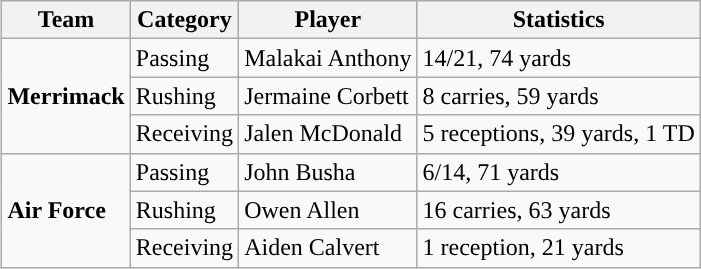<table class="wikitable" style="float: right;">
<tr>
<th>Team</th>
<th>Category</th>
<th>Player</th>
<th>Statistics</th>
</tr>
<tr>
<td rowspan=3><strong>Merrimack</strong></td>
<td>Passing</td>
<td>Malakai Anthony</td>
<td>14/21, 74 yards</td>
</tr>
<tr>
<td>Rushing</td>
<td>Jermaine Corbett</td>
<td>8 carries, 59 yards</td>
</tr>
<tr>
<td>Receiving</td>
<td>Jalen McDonald</td>
<td>5 receptions, 39 yards, 1 TD</td>
</tr>
<tr>
<td rowspan=3><strong>Air Force</strong></td>
<td>Passing</td>
<td>John Busha</td>
<td>6/14, 71 yards</td>
</tr>
<tr>
<td>Rushing</td>
<td>Owen Allen</td>
<td>16 carries, 63 yards</td>
</tr>
<tr>
<td>Receiving</td>
<td>Aiden Calvert</td>
<td>1 reception, 21 yards</td>
</tr>
</table>
